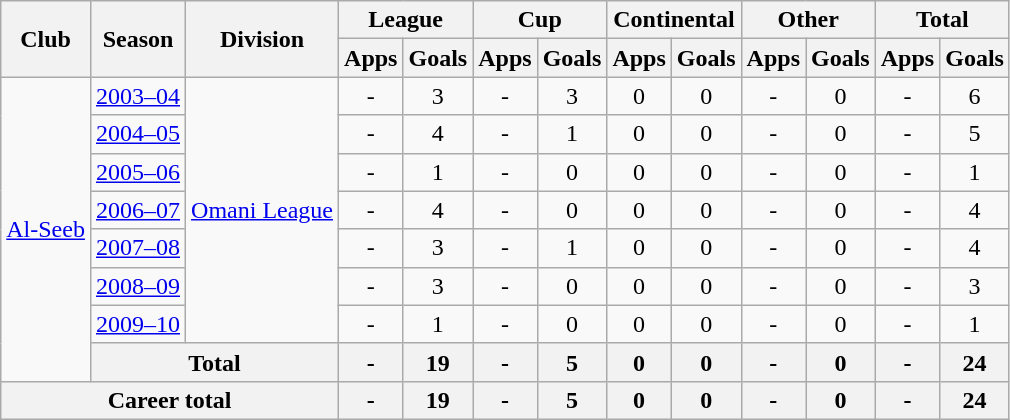<table class="wikitable" style="text-align: center;">
<tr>
<th rowspan="2">Club</th>
<th rowspan="2">Season</th>
<th rowspan="2">Division</th>
<th colspan="2">League</th>
<th colspan="2">Cup</th>
<th colspan="2">Continental</th>
<th colspan="2">Other</th>
<th colspan="2">Total</th>
</tr>
<tr>
<th>Apps</th>
<th>Goals</th>
<th>Apps</th>
<th>Goals</th>
<th>Apps</th>
<th>Goals</th>
<th>Apps</th>
<th>Goals</th>
<th>Apps</th>
<th>Goals</th>
</tr>
<tr>
<td rowspan="8"><a href='#'>Al-Seeb</a></td>
<td><a href='#'>2003–04</a></td>
<td rowspan="7"><a href='#'>Omani League</a></td>
<td>-</td>
<td>3</td>
<td>-</td>
<td>3</td>
<td>0</td>
<td>0</td>
<td>-</td>
<td>0</td>
<td>-</td>
<td>6</td>
</tr>
<tr>
<td><a href='#'>2004–05</a></td>
<td>-</td>
<td>4</td>
<td>-</td>
<td>1</td>
<td>0</td>
<td>0</td>
<td>-</td>
<td>0</td>
<td>-</td>
<td>5</td>
</tr>
<tr>
<td><a href='#'>2005–06</a></td>
<td>-</td>
<td>1</td>
<td>-</td>
<td>0</td>
<td>0</td>
<td>0</td>
<td>-</td>
<td>0</td>
<td>-</td>
<td>1</td>
</tr>
<tr>
<td><a href='#'>2006–07</a></td>
<td>-</td>
<td>4</td>
<td>-</td>
<td>0</td>
<td>0</td>
<td>0</td>
<td>-</td>
<td>0</td>
<td>-</td>
<td>4</td>
</tr>
<tr>
<td><a href='#'>2007–08</a></td>
<td>-</td>
<td>3</td>
<td>-</td>
<td>1</td>
<td>0</td>
<td>0</td>
<td>-</td>
<td>0</td>
<td>-</td>
<td>4</td>
</tr>
<tr>
<td><a href='#'>2008–09</a></td>
<td>-</td>
<td>3</td>
<td>-</td>
<td>0</td>
<td>0</td>
<td>0</td>
<td>-</td>
<td>0</td>
<td>-</td>
<td>3</td>
</tr>
<tr>
<td><a href='#'>2009–10</a></td>
<td>-</td>
<td>1</td>
<td>-</td>
<td>0</td>
<td>0</td>
<td>0</td>
<td>-</td>
<td>0</td>
<td>-</td>
<td>1</td>
</tr>
<tr>
<th colspan="2">Total</th>
<th>-</th>
<th>19</th>
<th>-</th>
<th>5</th>
<th>0</th>
<th>0</th>
<th>-</th>
<th>0</th>
<th>-</th>
<th>24</th>
</tr>
<tr>
<th colspan="3">Career total</th>
<th>-</th>
<th>19</th>
<th>-</th>
<th>5</th>
<th>0</th>
<th>0</th>
<th>-</th>
<th>0</th>
<th>-</th>
<th>24</th>
</tr>
</table>
